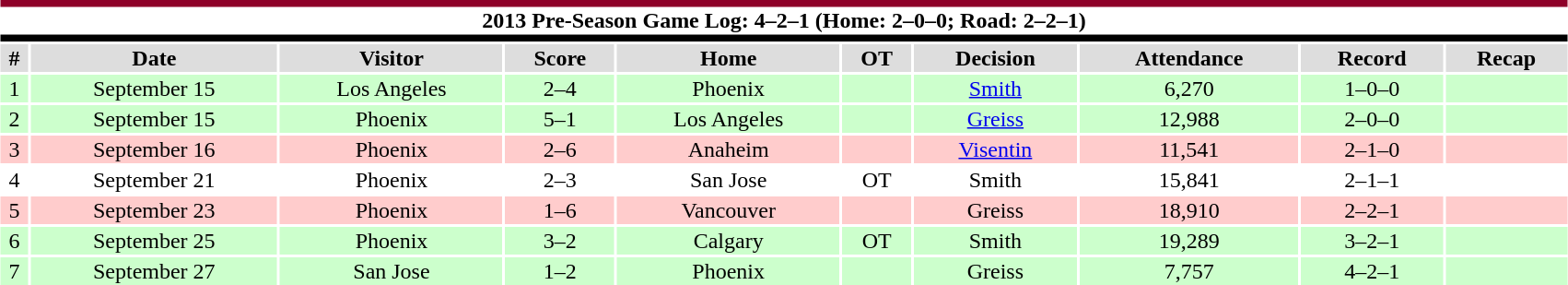<table class="toccolours collapsible collapsed"  style="width:90%; clear:both; margin:1.5em auto; text-align:center;">
<tr>
<th colspan=10 style="background:#fff; border-top:#8E0028 5px solid; border-bottom:#000000 5px solid;">2013 Pre-Season Game Log: 4–2–1 (Home: 2–0–0; Road: 2–2–1)</th>
</tr>
<tr style="text-align:center; background:#ddd;">
<th>#</th>
<th>Date</th>
<th>Visitor</th>
<th>Score</th>
<th>Home</th>
<th>OT</th>
<th>Decision</th>
<th>Attendance</th>
<th>Record</th>
<th>Recap</th>
</tr>
<tr style="text-align:center; background:#cfc;">
<td>1</td>
<td>September 15</td>
<td>Los Angeles</td>
<td>2–4</td>
<td>Phoenix</td>
<td></td>
<td><a href='#'>Smith</a></td>
<td>6,270</td>
<td>1–0–0</td>
<td></td>
</tr>
<tr style="text-align:center; background:#cfc;">
<td>2</td>
<td>September 15</td>
<td>Phoenix</td>
<td>5–1</td>
<td>Los Angeles</td>
<td></td>
<td><a href='#'>Greiss</a></td>
<td>12,988</td>
<td>2–0–0</td>
<td></td>
</tr>
<tr style="text-align:center; background:#fcc;">
<td>3</td>
<td>September 16</td>
<td>Phoenix</td>
<td>2–6</td>
<td>Anaheim</td>
<td></td>
<td><a href='#'>Visentin</a></td>
<td>11,541</td>
<td>2–1–0</td>
<td></td>
</tr>
<tr style="text-align:center; background:#fff;">
<td>4</td>
<td>September 21</td>
<td>Phoenix</td>
<td>2–3</td>
<td>San Jose</td>
<td>OT</td>
<td>Smith</td>
<td>15,841</td>
<td>2–1–1</td>
<td></td>
</tr>
<tr style="text-align:center; background:#fcc;">
<td>5</td>
<td>September 23</td>
<td>Phoenix</td>
<td>1–6</td>
<td>Vancouver</td>
<td></td>
<td>Greiss</td>
<td>18,910</td>
<td>2–2–1</td>
<td></td>
</tr>
<tr style="text-align:center; background:#cfc;">
<td>6</td>
<td>September 25</td>
<td>Phoenix</td>
<td>3–2</td>
<td>Calgary</td>
<td>OT</td>
<td>Smith</td>
<td>19,289</td>
<td>3–2–1</td>
<td></td>
</tr>
<tr style="text-align:center; background:#cfc;">
<td>7</td>
<td>September 27</td>
<td>San Jose</td>
<td>1–2</td>
<td>Phoenix</td>
<td></td>
<td>Greiss</td>
<td>7,757</td>
<td>4–2–1</td>
<td></td>
</tr>
</table>
